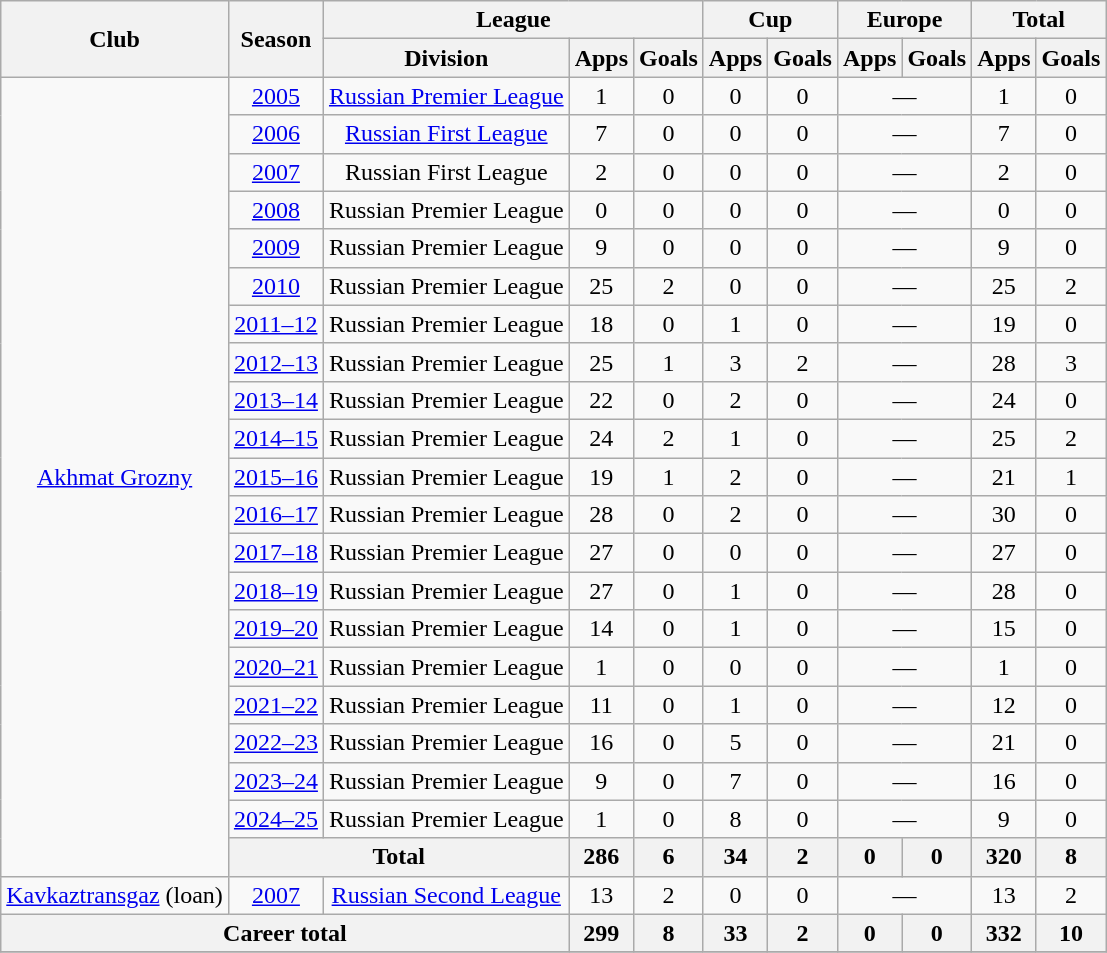<table class="wikitable" style="text-align: center;">
<tr>
<th rowspan="2">Club</th>
<th rowspan="2">Season</th>
<th colspan="3">League</th>
<th colspan="2">Cup</th>
<th colspan="2">Europe</th>
<th colspan="2">Total</th>
</tr>
<tr>
<th>Division</th>
<th>Apps</th>
<th>Goals</th>
<th>Apps</th>
<th>Goals</th>
<th>Apps</th>
<th>Goals</th>
<th>Apps</th>
<th>Goals</th>
</tr>
<tr>
<td rowspan="21"><a href='#'>Akhmat Grozny</a></td>
<td><a href='#'>2005</a></td>
<td><a href='#'>Russian Premier League</a></td>
<td>1</td>
<td>0</td>
<td>0</td>
<td>0</td>
<td colspan="2">—</td>
<td>1</td>
<td>0</td>
</tr>
<tr>
<td><a href='#'>2006</a></td>
<td><a href='#'>Russian First League</a></td>
<td>7</td>
<td>0</td>
<td>0</td>
<td>0</td>
<td colspan="2">—</td>
<td>7</td>
<td>0</td>
</tr>
<tr>
<td><a href='#'>2007</a></td>
<td>Russian First League</td>
<td>2</td>
<td>0</td>
<td>0</td>
<td>0</td>
<td colspan="2">—</td>
<td>2</td>
<td>0</td>
</tr>
<tr>
<td><a href='#'>2008</a></td>
<td>Russian Premier League</td>
<td>0</td>
<td>0</td>
<td>0</td>
<td>0</td>
<td colspan="2">—</td>
<td>0</td>
<td>0</td>
</tr>
<tr>
<td><a href='#'>2009</a></td>
<td>Russian Premier League</td>
<td>9</td>
<td>0</td>
<td>0</td>
<td>0</td>
<td colspan="2">—</td>
<td>9</td>
<td>0</td>
</tr>
<tr>
<td><a href='#'>2010</a></td>
<td>Russian Premier League</td>
<td>25</td>
<td>2</td>
<td>0</td>
<td>0</td>
<td colspan="2">—</td>
<td>25</td>
<td>2</td>
</tr>
<tr>
<td><a href='#'>2011–12</a></td>
<td>Russian Premier League</td>
<td>18</td>
<td>0</td>
<td>1</td>
<td>0</td>
<td colspan="2">—</td>
<td>19</td>
<td>0</td>
</tr>
<tr>
<td><a href='#'>2012–13</a></td>
<td>Russian Premier League</td>
<td>25</td>
<td>1</td>
<td>3</td>
<td>2</td>
<td colspan="2">—</td>
<td>28</td>
<td>3</td>
</tr>
<tr>
<td><a href='#'>2013–14</a></td>
<td>Russian Premier League</td>
<td>22</td>
<td>0</td>
<td>2</td>
<td>0</td>
<td colspan="2">—</td>
<td>24</td>
<td>0</td>
</tr>
<tr>
<td><a href='#'>2014–15</a></td>
<td>Russian Premier League</td>
<td>24</td>
<td>2</td>
<td>1</td>
<td>0</td>
<td colspan="2">—</td>
<td>25</td>
<td>2</td>
</tr>
<tr>
<td><a href='#'>2015–16</a></td>
<td>Russian Premier League</td>
<td>19</td>
<td>1</td>
<td>2</td>
<td>0</td>
<td colspan="2">—</td>
<td>21</td>
<td>1</td>
</tr>
<tr>
<td><a href='#'>2016–17</a></td>
<td>Russian Premier League</td>
<td>28</td>
<td>0</td>
<td>2</td>
<td>0</td>
<td colspan="2">—</td>
<td>30</td>
<td>0</td>
</tr>
<tr>
<td><a href='#'>2017–18</a></td>
<td>Russian Premier League</td>
<td>27</td>
<td>0</td>
<td>0</td>
<td>0</td>
<td colspan="2">—</td>
<td>27</td>
<td>0</td>
</tr>
<tr>
<td><a href='#'>2018–19</a></td>
<td>Russian Premier League</td>
<td>27</td>
<td>0</td>
<td>1</td>
<td>0</td>
<td colspan="2">—</td>
<td>28</td>
<td>0</td>
</tr>
<tr>
<td><a href='#'>2019–20</a></td>
<td>Russian Premier League</td>
<td>14</td>
<td>0</td>
<td>1</td>
<td>0</td>
<td colspan="2">—</td>
<td>15</td>
<td>0</td>
</tr>
<tr>
<td><a href='#'>2020–21</a></td>
<td>Russian Premier League</td>
<td>1</td>
<td>0</td>
<td>0</td>
<td>0</td>
<td colspan="2">—</td>
<td>1</td>
<td>0</td>
</tr>
<tr>
<td><a href='#'>2021–22</a></td>
<td>Russian Premier League</td>
<td>11</td>
<td>0</td>
<td>1</td>
<td>0</td>
<td colspan="2">—</td>
<td>12</td>
<td>0</td>
</tr>
<tr>
<td><a href='#'>2022–23</a></td>
<td>Russian Premier League</td>
<td>16</td>
<td>0</td>
<td>5</td>
<td>0</td>
<td colspan="2">—</td>
<td>21</td>
<td>0</td>
</tr>
<tr>
<td><a href='#'>2023–24</a></td>
<td>Russian Premier League</td>
<td>9</td>
<td>0</td>
<td>7</td>
<td>0</td>
<td colspan="2">—</td>
<td>16</td>
<td>0</td>
</tr>
<tr>
<td><a href='#'>2024–25</a></td>
<td>Russian Premier League</td>
<td>1</td>
<td>0</td>
<td>8</td>
<td>0</td>
<td colspan="2">—</td>
<td>9</td>
<td>0</td>
</tr>
<tr>
<th colspan="2">Total</th>
<th>286</th>
<th>6</th>
<th>34</th>
<th>2</th>
<th>0</th>
<th>0</th>
<th>320</th>
<th>8</th>
</tr>
<tr>
<td><a href='#'>Kavkaztransgaz</a> (loan)</td>
<td><a href='#'>2007</a></td>
<td><a href='#'>Russian Second League</a></td>
<td>13</td>
<td>2</td>
<td>0</td>
<td>0</td>
<td colspan="2">—</td>
<td>13</td>
<td>2</td>
</tr>
<tr>
<th colspan=3>Career total</th>
<th>299</th>
<th>8</th>
<th>33</th>
<th>2</th>
<th>0</th>
<th>0</th>
<th>332</th>
<th>10</th>
</tr>
<tr>
</tr>
</table>
